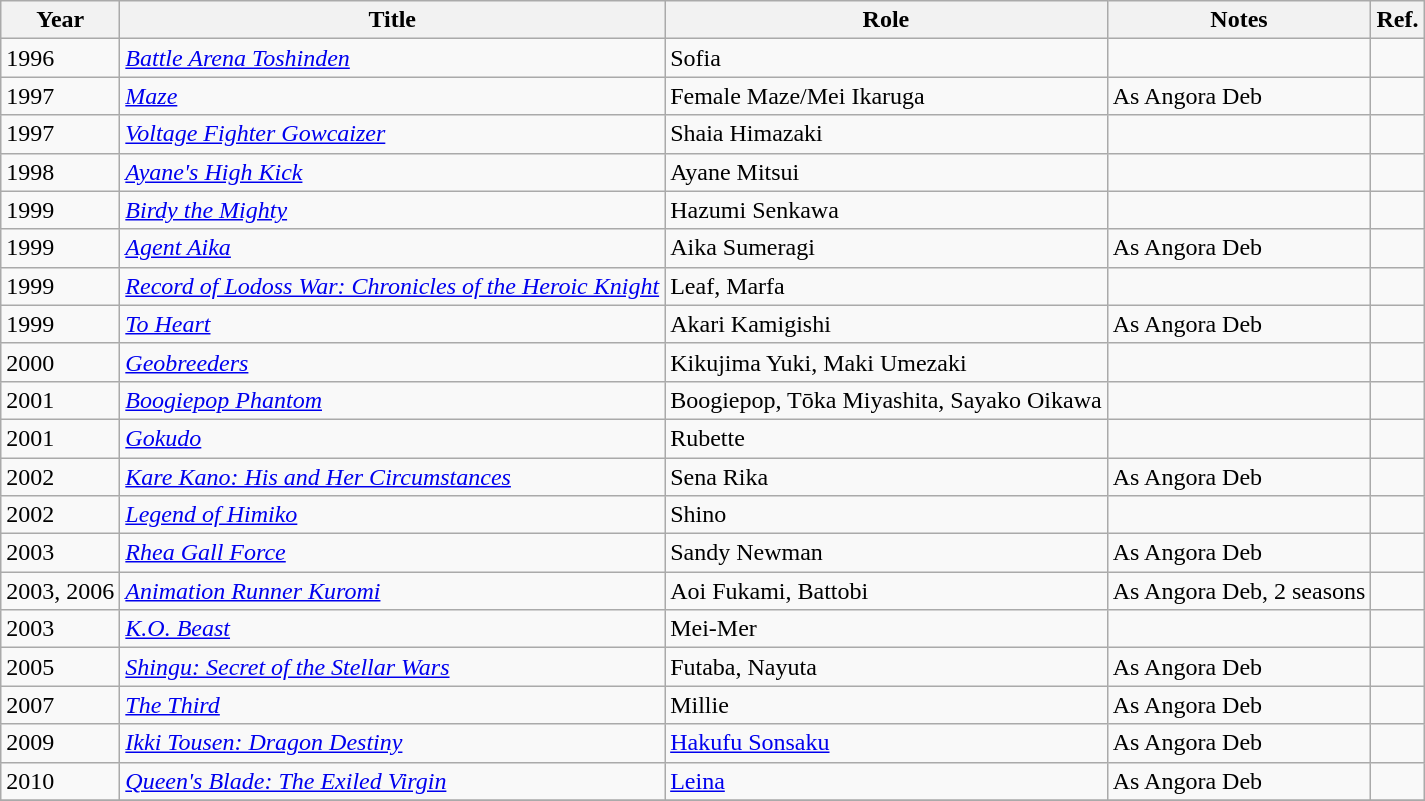<table class="wikitable">
<tr>
<th>Year</th>
<th>Title</th>
<th>Role</th>
<th>Notes</th>
<th>Ref.</th>
</tr>
<tr>
<td>1996</td>
<td><em><a href='#'>Battle Arena Toshinden</a></em></td>
<td>Sofia</td>
<td></td>
<td></td>
</tr>
<tr>
<td>1997</td>
<td><em><a href='#'>Maze</a></em></td>
<td>Female Maze/Mei Ikaruga</td>
<td>As Angora Deb</td>
<td></td>
</tr>
<tr>
<td>1997</td>
<td><em><a href='#'>Voltage Fighter Gowcaizer</a></em></td>
<td>Shaia Himazaki</td>
<td></td>
<td></td>
</tr>
<tr>
<td>1998</td>
<td><em><a href='#'>Ayane's High Kick</a></em></td>
<td>Ayane Mitsui</td>
<td></td>
<td></td>
</tr>
<tr>
<td>1999</td>
<td><em><a href='#'>Birdy the Mighty</a></em></td>
<td>Hazumi Senkawa</td>
<td></td>
<td></td>
</tr>
<tr>
<td>1999</td>
<td><em><a href='#'>Agent Aika</a></em></td>
<td>Aika Sumeragi</td>
<td>As Angora Deb</td>
<td></td>
</tr>
<tr>
<td>1999</td>
<td><em><a href='#'>Record of Lodoss War: Chronicles of the Heroic Knight</a></em></td>
<td>Leaf, Marfa</td>
<td></td>
<td></td>
</tr>
<tr>
<td>1999</td>
<td><em><a href='#'>To Heart</a></em></td>
<td>Akari Kamigishi</td>
<td>As Angora Deb</td>
<td></td>
</tr>
<tr>
<td>2000</td>
<td><em><a href='#'>Geobreeders</a></em></td>
<td>Kikujima Yuki, Maki Umezaki</td>
<td></td>
<td></td>
</tr>
<tr>
<td>2001</td>
<td><em><a href='#'>Boogiepop Phantom</a></em></td>
<td>Boogiepop, Tōka Miyashita, Sayako Oikawa</td>
<td></td>
<td></td>
</tr>
<tr>
<td>2001</td>
<td><em><a href='#'>Gokudo</a></em></td>
<td>Rubette</td>
<td></td>
<td></td>
</tr>
<tr>
<td>2002</td>
<td><em><a href='#'>Kare Kano: His and Her Circumstances</a></em></td>
<td>Sena Rika</td>
<td>As Angora Deb</td>
<td></td>
</tr>
<tr>
<td>2002</td>
<td><em><a href='#'>Legend of Himiko</a></em></td>
<td>Shino</td>
<td></td>
<td></td>
</tr>
<tr>
<td>2003</td>
<td><em><a href='#'>Rhea Gall Force</a></em></td>
<td>Sandy Newman</td>
<td>As Angora Deb</td>
<td></td>
</tr>
<tr>
<td>2003, 2006</td>
<td><em><a href='#'>Animation Runner Kuromi</a></em></td>
<td>Aoi Fukami, Battobi</td>
<td>As Angora Deb, 2 seasons</td>
<td></td>
</tr>
<tr>
<td>2003</td>
<td><em><a href='#'>K.O. Beast</a></em></td>
<td>Mei-Mer</td>
<td></td>
<td></td>
</tr>
<tr>
<td>2005</td>
<td><em><a href='#'>Shingu: Secret of the Stellar Wars</a></em></td>
<td>Futaba, Nayuta</td>
<td>As Angora Deb</td>
<td></td>
</tr>
<tr>
<td>2007</td>
<td><em><a href='#'>The Third</a></em></td>
<td>Millie</td>
<td>As Angora Deb</td>
<td></td>
</tr>
<tr>
<td>2009</td>
<td><em><a href='#'>Ikki Tousen: Dragon Destiny</a></em></td>
<td><a href='#'>Hakufu Sonsaku</a></td>
<td>As Angora Deb</td>
<td></td>
</tr>
<tr>
<td>2010</td>
<td><em><a href='#'>Queen's Blade: The Exiled Virgin</a></em></td>
<td><a href='#'>Leina</a></td>
<td>As Angora Deb</td>
<td></td>
</tr>
<tr>
</tr>
</table>
